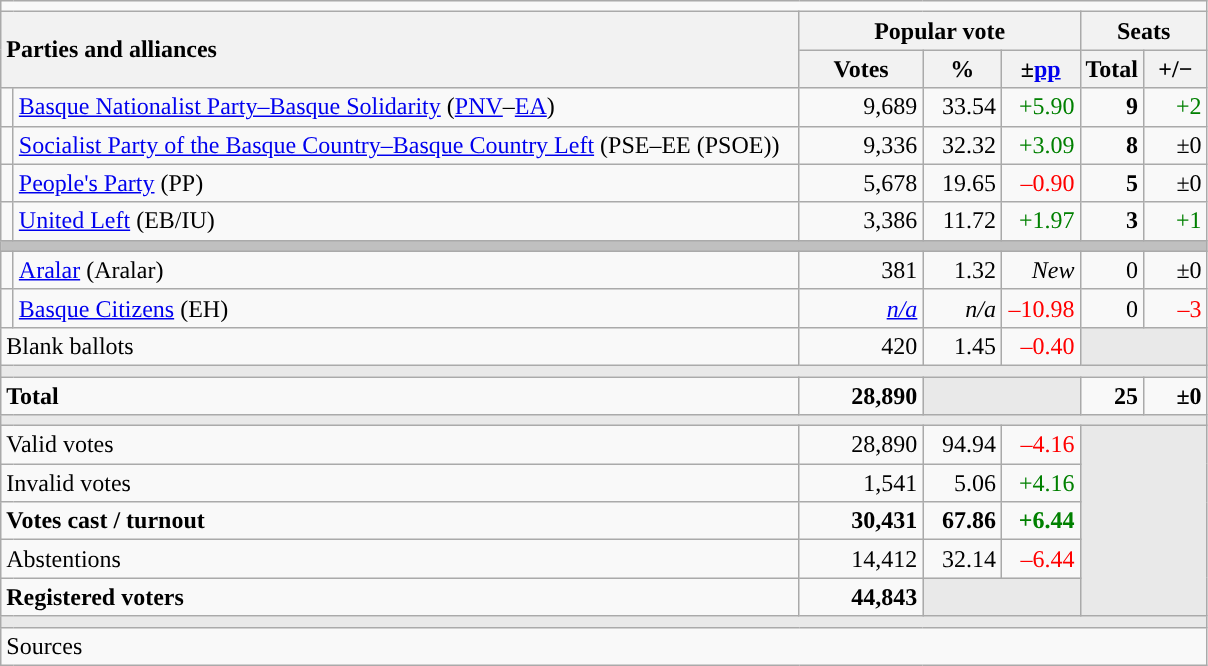<table class="wikitable" style="text-align:right;">
<tr>
<td colspan="7"></td>
</tr>
<tr>
<th style="text-align:left;" rowspan="2" colspan="2" width="525">Parties and alliances</th>
<th colspan="3">Popular vote</th>
<th colspan="2">Seats</th>
</tr>
<tr>
<th width="75">Votes</th>
<th width="45">%</th>
<th width="45">±<a href='#'>pp</a></th>
<th width="35">Total</th>
<th width="35">+/−</th>
</tr>
<tr>
<td width="1" style="color:inherit;background:"></td>
<td align="left"><a href='#'>Basque Nationalist Party–Basque Solidarity</a> (<a href='#'>PNV</a>–<a href='#'>EA</a>)</td>
<td>9,689</td>
<td>33.54</td>
<td style="color:green;">+5.90</td>
<td><strong>9</strong></td>
<td style="color:green;">+2</td>
</tr>
<tr>
<td style="color:inherit;background:"></td>
<td align="left"><a href='#'>Socialist Party of the Basque Country–Basque Country Left</a> (PSE–EE (PSOE))</td>
<td>9,336</td>
<td>32.32</td>
<td style="color:green;">+3.09</td>
<td><strong>8</strong></td>
<td>±0</td>
</tr>
<tr>
<td style="color:inherit;background:"></td>
<td align="left"><a href='#'>People's Party</a> (PP)</td>
<td>5,678</td>
<td>19.65</td>
<td style="color:red;">–0.90</td>
<td><strong>5</strong></td>
<td>±0</td>
</tr>
<tr>
<td style="color:inherit;background:"></td>
<td align="left"><a href='#'>United Left</a> (EB/IU)</td>
<td>3,386</td>
<td>11.72</td>
<td style="color:green;">+1.97</td>
<td><strong>3</strong></td>
<td style="color:green;">+1</td>
</tr>
<tr>
<td colspan="7" style="color:inherit;background:#C0C0C0"></td>
</tr>
<tr>
<td style="color:inherit;background:"></td>
<td align="left"><a href='#'>Aralar</a> (Aralar)</td>
<td>381</td>
<td>1.32</td>
<td><em>New</em></td>
<td>0</td>
<td>±0</td>
</tr>
<tr>
<td style="color:inherit;background:"></td>
<td align="left"><a href='#'>Basque Citizens</a> (EH)</td>
<td><em><a href='#'>n/a</a></em></td>
<td><em>n/a</em></td>
<td style="color:red;">–10.98</td>
<td>0</td>
<td style="color:red;">–3</td>
</tr>
<tr>
<td align="left" colspan="2">Blank ballots</td>
<td>420</td>
<td>1.45</td>
<td style="color:red;">–0.40</td>
<td style="color:inherit;background:#E9E9E9" colspan="2"></td>
</tr>
<tr>
<td colspan="7" style="color:inherit;background:#E9E9E9"></td>
</tr>
<tr style="font-weight:bold;">
<td align="left" colspan="2">Total</td>
<td>28,890</td>
<td bgcolor="#E9E9E9" colspan="2"></td>
<td>25</td>
<td>±0</td>
</tr>
<tr>
<td colspan="7" style="color:inherit;background:#E9E9E9"></td>
</tr>
<tr>
<td align="left" colspan="2">Valid votes</td>
<td>28,890</td>
<td>94.94</td>
<td style="color:red;">–4.16</td>
<td bgcolor="#E9E9E9" colspan="2" rowspan="5"></td>
</tr>
<tr>
<td align="left" colspan="2">Invalid votes</td>
<td>1,541</td>
<td>5.06</td>
<td style="color:green;">+4.16</td>
</tr>
<tr style="font-weight:bold;">
<td align="left" colspan="2">Votes cast / turnout</td>
<td>30,431</td>
<td>67.86</td>
<td style="color:green;">+6.44</td>
</tr>
<tr>
<td align="left" colspan="2">Abstentions</td>
<td>14,412</td>
<td>32.14</td>
<td style="color:red;">–6.44</td>
</tr>
<tr style="font-weight:bold;">
<td align="left" colspan="2">Registered voters</td>
<td>44,843</td>
<td bgcolor="#E9E9E9" colspan="2"></td>
</tr>
<tr>
<td colspan="7" style="color:inherit;background:#E9E9E9"></td>
</tr>
<tr>
<td align="left" colspan="7">Sources</td>
</tr>
</table>
